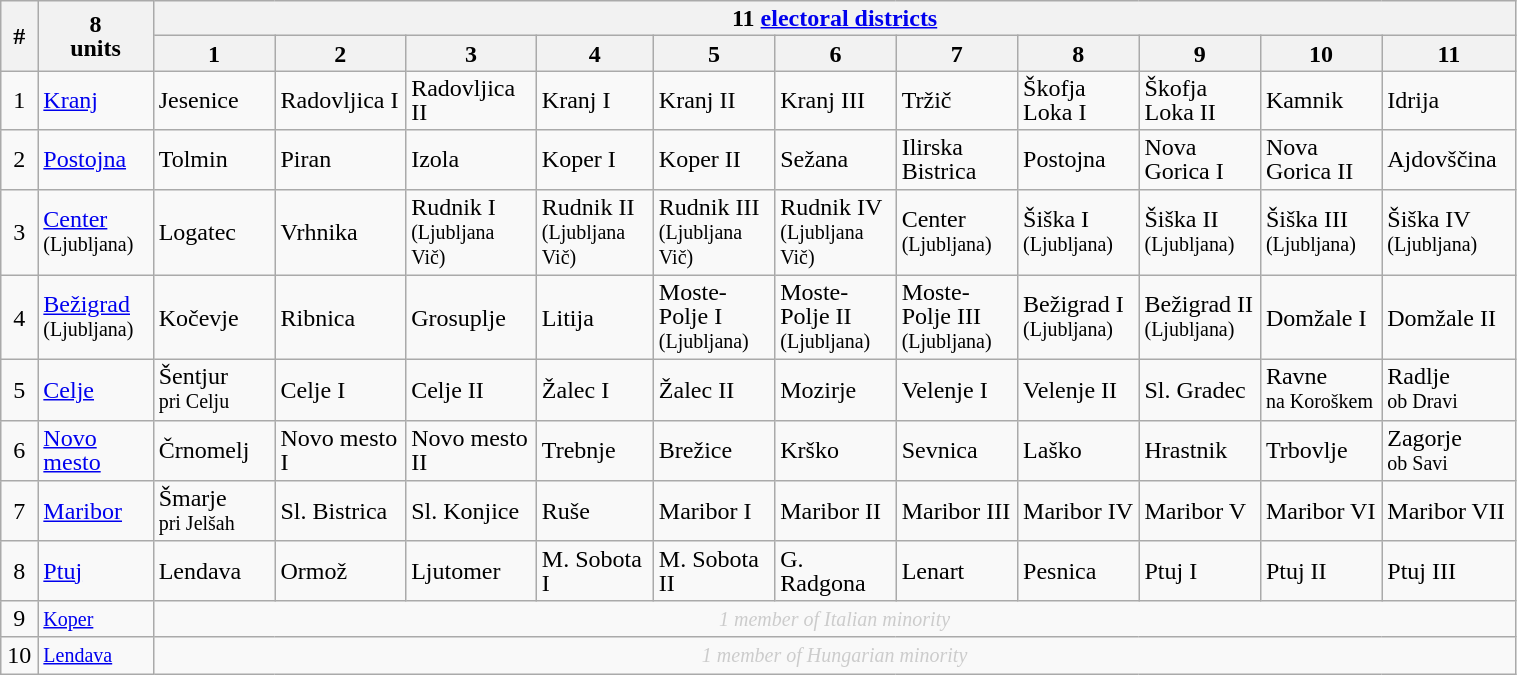<table class="wikitable" style="text-align:left; line-height:16px; width:80%;">
<tr>
<th rowspan="2" width=20px>#</th>
<th rowspan="2" width=88px>8<br>units</th>
<th colspan="11">11 <a href='#'>electoral districts</a></th>
</tr>
<tr>
<th width=100px>1</th>
<th width=100px>2</th>
<th width=100px>3</th>
<th width=100px>4</th>
<th width=100px>5</th>
<th width=100px>6</th>
<th width=100px>7</th>
<th width=100px>8</th>
<th width=100px>9</th>
<th width=100px>10</th>
<th width=100px>11</th>
</tr>
<tr>
<td align=center>1</td>
<td><a href='#'>Kranj</a></td>
<td>Jesenice</td>
<td>Radovljica I</td>
<td>Radovljica II</td>
<td>Kranj I</td>
<td>Kranj II</td>
<td>Kranj III</td>
<td>Tržič</td>
<td>Škofja Loka I</td>
<td>Škofja Loka II</td>
<td>Kamnik</td>
<td>Idrija</td>
</tr>
<tr>
<td align=center>2</td>
<td><a href='#'>Postojna</a></td>
<td>Tolmin</td>
<td>Piran</td>
<td>Izola</td>
<td>Koper I</td>
<td>Koper II</td>
<td>Sežana</td>
<td>Ilirska Bistrica</td>
<td>Postojna</td>
<td>Nova Gorica I</td>
<td>Nova Gorica II</td>
<td>Ajdovščina</td>
</tr>
<tr>
<td align=center>3</td>
<td><a href='#'>Center</a><br><small>(Ljubljana)</small></td>
<td>Logatec</td>
<td>Vrhnika</td>
<td>Rudnik I<br><small>(Ljubljana Vič)</small></td>
<td>Rudnik II<br><small>(Ljubljana Vič)</small></td>
<td>Rudnik III<br><small>(Ljubljana Vič)</small></td>
<td>Rudnik IV<br><small>(Ljubljana Vič)</small></td>
<td>Center<br><small>(Ljubljana)</small></td>
<td>Šiška I<br><small>(Ljubljana)</small></td>
<td>Šiška II<br><small>(Ljubljana)</small></td>
<td>Šiška III<br><small>(Ljubljana)</small></td>
<td>Šiška IV<br><small>(Ljubljana)</small></td>
</tr>
<tr>
<td align=center>4</td>
<td><a href='#'>Bežigrad</a><br><small>(Ljubljana)</small></td>
<td>Kočevje</td>
<td>Ribnica</td>
<td>Grosuplje</td>
<td>Litija</td>
<td>Moste-Polje I<br><small>(Ljubljana)</small></td>
<td>Moste-Polje II<br><small>(Ljubljana)</small></td>
<td>Moste-Polje III<br><small>(Ljubljana)</small></td>
<td>Bežigrad I<br><small>(Ljubljana)</small></td>
<td>Bežigrad II<br><small>(Ljubljana)</small></td>
<td>Domžale I</td>
<td>Domžale II</td>
</tr>
<tr>
<td align=center>5</td>
<td><a href='#'>Celje</a></td>
<td>Šentjur<br><small>pri Celju</small></td>
<td>Celje I</td>
<td>Celje II</td>
<td>Žalec I</td>
<td>Žalec II</td>
<td>Mozirje</td>
<td>Velenje I</td>
<td>Velenje II</td>
<td>Sl. Gradec</td>
<td>Ravne<br><small>na Koroškem</small></td>
<td>Radlje<br><small>ob Dravi</small></td>
</tr>
<tr>
<td align=center>6</td>
<td><a href='#'>Novo mesto</a></td>
<td>Črnomelj</td>
<td>Novo mesto I</td>
<td>Novo mesto II</td>
<td>Trebnje</td>
<td>Brežice</td>
<td>Krško</td>
<td>Sevnica</td>
<td>Laško</td>
<td>Hrastnik</td>
<td>Trbovlje</td>
<td>Zagorje<br><small>ob Savi</small></td>
</tr>
<tr>
<td align=center>7</td>
<td><a href='#'>Maribor</a></td>
<td>Šmarje<br><small>pri Jelšah</small></td>
<td>Sl. Bistrica</td>
<td>Sl. Konjice</td>
<td>Ruše</td>
<td>Maribor I</td>
<td>Maribor II</td>
<td>Maribor III</td>
<td>Maribor IV</td>
<td>Maribor V</td>
<td>Maribor VI</td>
<td>Maribor VII</td>
</tr>
<tr>
<td align=center>8</td>
<td><a href='#'>Ptuj</a></td>
<td>Lendava</td>
<td>Ormož</td>
<td>Ljutomer</td>
<td>M. Sobota I</td>
<td>M. Sobota II</td>
<td>G. Radgona</td>
<td>Lenart</td>
<td>Pesnica</td>
<td>Ptuj I</td>
<td>Ptuj II</td>
<td>Ptuj III</td>
</tr>
<tr>
<td align=center>9</td>
<td><small><a href='#'>Koper</a></small></td>
<td colspan="11" align=center style=color:#ccc><em><small>1 member of Italian minority</small></em></td>
</tr>
<tr>
<td align=center>10</td>
<td><small><a href='#'>Lendava</a></small></td>
<td colspan="11" align=center style=color:#ccc><em><small>1 member of Hungarian minority</small></em></td>
</tr>
</table>
